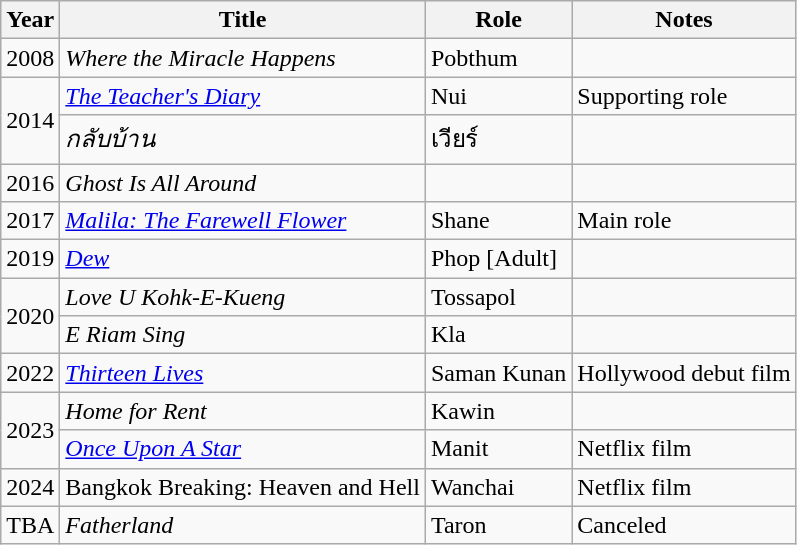<table class="wikitable sortable">
<tr>
<th>Year</th>
<th>Title</th>
<th>Role</th>
<th>Notes</th>
</tr>
<tr>
<td>2008</td>
<td><em>Where the Miracle Happens</em></td>
<td>Pobthum</td>
<td></td>
</tr>
<tr>
<td rowspan="2">2014</td>
<td><em><a href='#'>The Teacher's Diary</a></em></td>
<td>Nui</td>
<td>Supporting role</td>
</tr>
<tr>
<td><em>กลับบ้าน</em></td>
<td>เวียร์</td>
<td></td>
</tr>
<tr>
<td>2016</td>
<td><em>Ghost Is All Around</em></td>
<td></td>
<td></td>
</tr>
<tr>
<td>2017</td>
<td><em><a href='#'>Malila: The Farewell Flower</a></em></td>
<td>Shane</td>
<td>Main role</td>
</tr>
<tr>
<td>2019</td>
<td><em><a href='#'>Dew</a></em></td>
<td>Phop [Adult]</td>
<td></td>
</tr>
<tr>
<td rowspan="2">2020</td>
<td><em>Love U Kohk-E-Kueng</em></td>
<td>Tossapol</td>
<td></td>
</tr>
<tr>
<td><em>E Riam Sing</em></td>
<td>Kla</td>
<td></td>
</tr>
<tr>
<td>2022</td>
<td><em><a href='#'>Thirteen Lives</a></em></td>
<td>Saman Kunan</td>
<td>Hollywood debut film</td>
</tr>
<tr>
<td rowspan="2">2023</td>
<td><em>Home for Rent</em></td>
<td>Kawin</td>
<td></td>
</tr>
<tr>
<td><em><a href='#'>Once Upon A Star</a></em></td>
<td>Manit</td>
<td>Netflix film</td>
</tr>
<tr>
<td>2024</td>
<td>Bangkok Breaking: Heaven and Hell</td>
<td>Wanchai</td>
<td>Netflix film</td>
</tr>
<tr>
<td>TBA</td>
<td><em>Fatherland</em></td>
<td>Taron</td>
<td>Canceled</td>
</tr>
</table>
